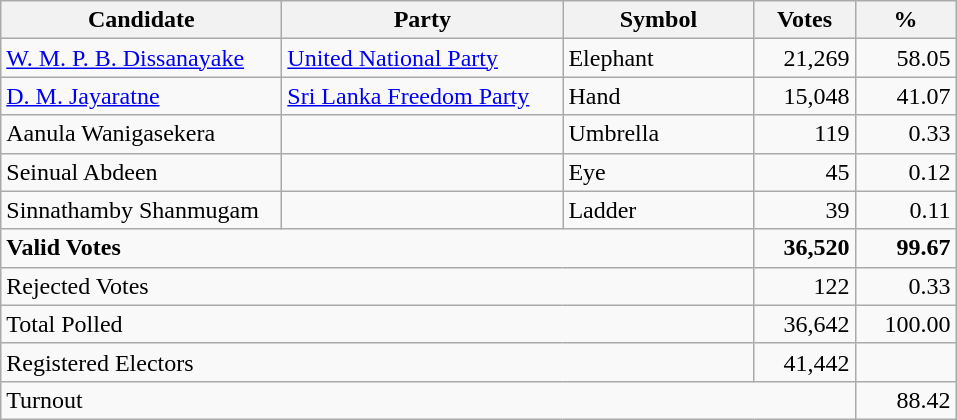<table class="wikitable" border="1" style="text-align:right;">
<tr>
<th align=left width="180">Candidate</th>
<th align=left width="180">Party</th>
<th align=left width="120">Symbol</th>
<th align=left width="60">Votes</th>
<th align=left width="60">%</th>
</tr>
<tr>
<td align=left><a href='#'>W. M. P. B. Dissanayake</a></td>
<td align=left><a href='#'>United National Party</a></td>
<td align=left>Elephant</td>
<td align=right>21,269</td>
<td align=right>58.05</td>
</tr>
<tr>
<td align=left><a href='#'>D. M. Jayaratne</a></td>
<td align=left><a href='#'>Sri Lanka Freedom Party</a></td>
<td align=left>Hand</td>
<td align=right>15,048</td>
<td align=right>41.07</td>
</tr>
<tr>
<td align=left>Aanula Wanigasekera</td>
<td align=left></td>
<td align=left>Umbrella</td>
<td align=right>119</td>
<td align=right>0.33</td>
</tr>
<tr>
<td align=left>Seinual Abdeen</td>
<td align=left></td>
<td align=left>Eye</td>
<td align=right>45</td>
<td align=right>0.12</td>
</tr>
<tr>
<td align=left>Sinnathamby Shanmugam</td>
<td align=left></td>
<td align=left>Ladder</td>
<td align=right>39</td>
<td align=right>0.11</td>
</tr>
<tr>
<td align=left colspan=3><strong>Valid Votes</strong></td>
<td align=right><strong>36,520</strong></td>
<td align=right><strong>99.67</strong></td>
</tr>
<tr>
<td align=left colspan=3>Rejected Votes</td>
<td align=right>122</td>
<td align=right>0.33</td>
</tr>
<tr>
<td align=left colspan=3>Total Polled</td>
<td align=right>36,642</td>
<td align=right>100.00</td>
</tr>
<tr>
<td align=left colspan=3>Registered Electors</td>
<td align=right>41,442</td>
<td></td>
</tr>
<tr>
<td align=left colspan=4>Turnout</td>
<td align=right>88.42</td>
</tr>
</table>
